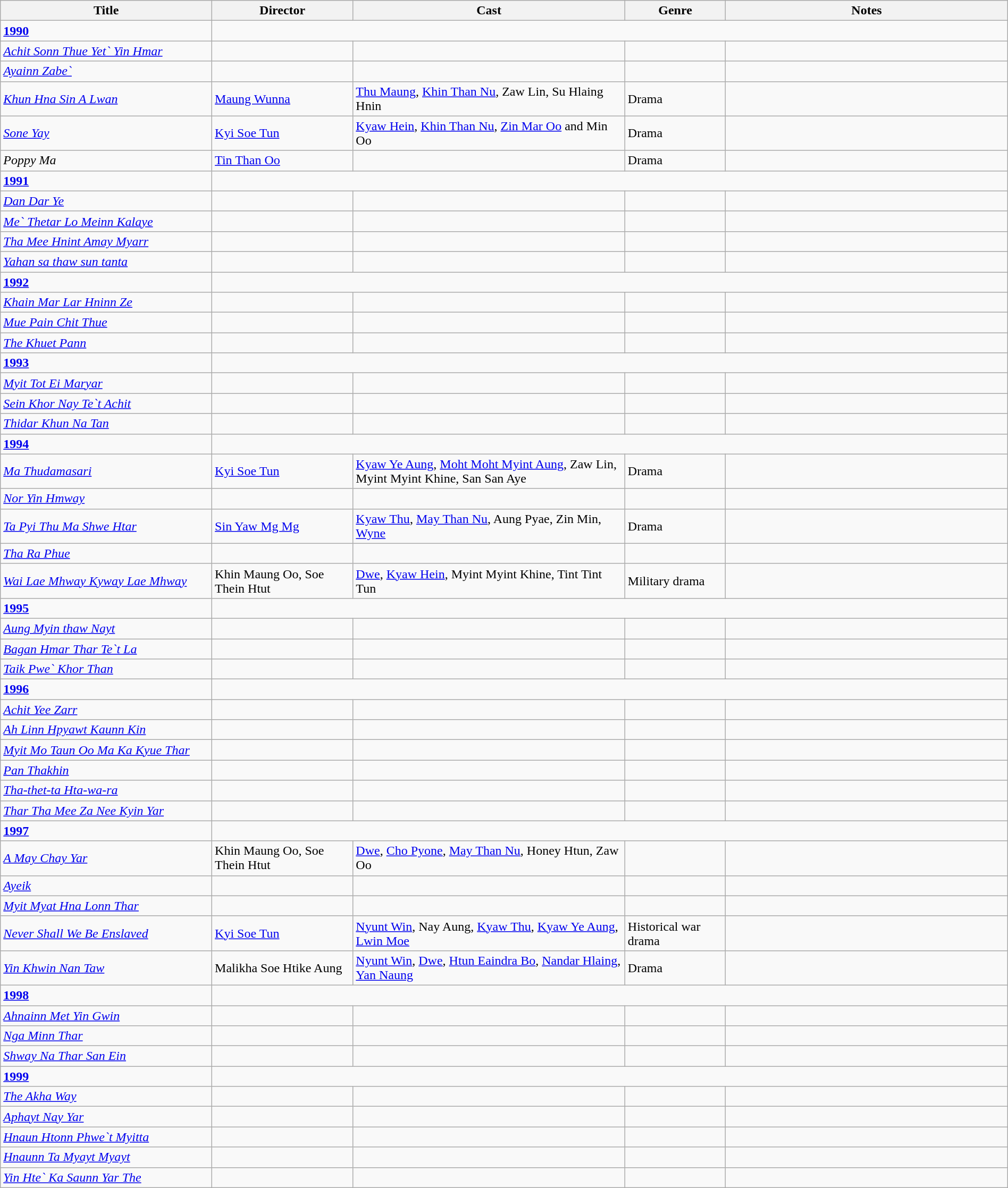<table class="wikitable" style="width:100%;">
<tr>
<th style="width:21%;">Title</th>
<th style="width:14%;">Director</th>
<th style="width:27%;">Cast</th>
<th style="width:10%;">Genre</th>
<th style="width:28%;">Notes</th>
</tr>
<tr>
<td><strong><a href='#'>1990</a></strong></td>
</tr>
<tr>
<td><em><a href='#'>Achit Sonn Thue Yet` Yin Hmar</a></em></td>
<td></td>
<td></td>
<td></td>
<td></td>
</tr>
<tr>
<td><em><a href='#'>Ayainn Zabe`</a></em></td>
<td></td>
<td></td>
<td></td>
<td></td>
</tr>
<tr>
<td><em><a href='#'>Khun Hna Sin A Lwan</a></em></td>
<td><a href='#'>Maung Wunna</a></td>
<td><a href='#'>Thu Maung</a>, <a href='#'>Khin Than Nu</a>, Zaw Lin, Su Hlaing Hnin</td>
<td>Drama</td>
<td></td>
</tr>
<tr>
<td><em><a href='#'>Sone Yay</a></em></td>
<td><a href='#'>Kyi Soe Tun</a></td>
<td><a href='#'>Kyaw Hein</a>, <a href='#'>Khin Than Nu</a>, <a href='#'>Zin Mar Oo</a> and Min Oo</td>
<td>Drama</td>
<td></td>
</tr>
<tr>
<td><em>Poppy Ma</em></td>
<td><a href='#'>Tin Than Oo</a></td>
<td></td>
<td>Drama</td>
<td></td>
</tr>
<tr>
<td><strong><a href='#'>1991</a></strong></td>
</tr>
<tr>
<td><em><a href='#'>Dan Dar Ye</a></em></td>
<td></td>
<td></td>
<td></td>
<td></td>
</tr>
<tr>
<td><em><a href='#'>Me` Thetar Lo Meinn Kalaye</a></em></td>
<td></td>
<td></td>
<td></td>
<td></td>
</tr>
<tr>
<td><em><a href='#'>Tha Mee Hnint Amay Myarr</a></em></td>
<td></td>
<td></td>
<td></td>
<td></td>
</tr>
<tr>
<td><em><a href='#'>Yahan sa thaw sun tanta</a></em></td>
<td></td>
<td></td>
<td></td>
<td></td>
</tr>
<tr>
<td><strong><a href='#'>1992</a></strong></td>
</tr>
<tr>
<td><em><a href='#'>Khain Mar Lar Hninn Ze</a></em></td>
<td></td>
<td></td>
<td></td>
<td></td>
</tr>
<tr>
<td><em><a href='#'>Mue Pain Chit Thue</a></em></td>
<td></td>
<td></td>
<td></td>
<td></td>
</tr>
<tr>
<td><em><a href='#'>The Khuet Pann</a></em></td>
<td></td>
<td></td>
<td></td>
<td></td>
</tr>
<tr>
<td><strong><a href='#'>1993</a></strong></td>
</tr>
<tr>
<td><em><a href='#'>Myit Tot Ei Maryar</a></em></td>
<td></td>
<td></td>
<td></td>
<td></td>
</tr>
<tr>
<td><em><a href='#'>Sein Khor Nay Te`t Achit</a></em></td>
<td></td>
<td></td>
<td></td>
<td></td>
</tr>
<tr>
<td><em><a href='#'>Thidar Khun Na Tan</a></em></td>
<td></td>
<td></td>
<td></td>
<td></td>
</tr>
<tr>
<td><strong><a href='#'>1994</a></strong></td>
</tr>
<tr>
<td><em><a href='#'>Ma Thudamasari</a></em></td>
<td><a href='#'>Kyi Soe Tun</a></td>
<td><a href='#'>Kyaw Ye Aung</a>, <a href='#'>Moht Moht Myint Aung</a>, Zaw Lin, Myint Myint Khine, San San Aye</td>
<td>Drama</td>
<td></td>
</tr>
<tr>
<td><em><a href='#'>Nor Yin Hmway</a></em></td>
<td></td>
<td></td>
<td></td>
<td></td>
</tr>
<tr>
<td><em><a href='#'>Ta Pyi Thu Ma Shwe Htar</a></em></td>
<td><a href='#'>Sin Yaw Mg Mg</a></td>
<td><a href='#'>Kyaw Thu</a>, <a href='#'>May Than Nu</a>, Aung Pyae, Zin Min, <a href='#'>Wyne</a></td>
<td>Drama</td>
<td></td>
</tr>
<tr>
<td><em><a href='#'>Tha Ra Phue</a></em></td>
<td></td>
<td></td>
<td></td>
<td></td>
</tr>
<tr>
<td><em><a href='#'>Wai Lae Mhway Kyway Lae Mhway</a></em></td>
<td>Khin Maung Oo, Soe Thein Htut</td>
<td><a href='#'>Dwe</a>, <a href='#'>Kyaw Hein</a>, Myint Myint Khine, Tint Tint Tun</td>
<td>Military drama</td>
<td></td>
</tr>
<tr>
<td><strong><a href='#'>1995</a></strong></td>
</tr>
<tr>
<td><em><a href='#'>Aung Myin thaw Nayt</a></em></td>
<td></td>
<td></td>
<td></td>
<td></td>
</tr>
<tr>
<td><em><a href='#'>Bagan Hmar Thar Te`t La</a></em></td>
<td></td>
<td></td>
<td></td>
<td></td>
</tr>
<tr>
<td><em><a href='#'>Taik Pwe` Khor Than</a></em></td>
<td></td>
<td></td>
<td></td>
<td></td>
</tr>
<tr>
<td><strong><a href='#'>1996</a></strong></td>
</tr>
<tr>
<td><em><a href='#'>Achit Yee Zarr</a></em></td>
<td></td>
<td></td>
<td></td>
<td></td>
</tr>
<tr>
<td><em><a href='#'>Ah Linn Hpyawt Kaunn Kin</a></em></td>
<td></td>
<td></td>
<td></td>
<td></td>
</tr>
<tr>
<td><em><a href='#'>Myit Mo Taun Oo Ma Ka Kyue Thar</a></em></td>
<td></td>
<td></td>
<td></td>
<td></td>
</tr>
<tr>
<td><em><a href='#'>Pan Thakhin</a></em></td>
<td></td>
<td></td>
<td></td>
<td></td>
</tr>
<tr>
<td><em><a href='#'>Tha-thet-ta Hta-wa-ra</a></em></td>
<td></td>
<td></td>
<td></td>
<td></td>
</tr>
<tr>
<td><em><a href='#'>Thar Tha Mee Za Nee Kyin Yar</a></em></td>
<td></td>
<td></td>
<td></td>
<td></td>
</tr>
<tr>
<td><strong><a href='#'>1997</a></strong></td>
</tr>
<tr>
<td><em><a href='#'>A May Chay Yar</a></em></td>
<td>Khin Maung Oo, Soe Thein Htut</td>
<td><a href='#'>Dwe</a>, <a href='#'>Cho Pyone</a>, <a href='#'>May Than Nu</a>, Honey Htun, Zaw Oo</td>
<td></td>
<td></td>
</tr>
<tr>
<td><em><a href='#'>Ayeik</a></em></td>
<td></td>
<td></td>
<td></td>
<td></td>
</tr>
<tr>
<td><em><a href='#'>Myit Myat Hna Lonn Thar</a></em></td>
<td></td>
<td></td>
<td></td>
<td></td>
</tr>
<tr>
<td><em><a href='#'>Never Shall We Be Enslaved</a></em></td>
<td><a href='#'>Kyi Soe Tun</a></td>
<td><a href='#'>Nyunt Win</a>, Nay Aung, <a href='#'>Kyaw Thu</a>, <a href='#'>Kyaw Ye Aung</a>, <a href='#'>Lwin Moe</a></td>
<td>Historical war drama</td>
<td></td>
</tr>
<tr>
<td><em><a href='#'>Yin Khwin Nan Taw</a></em></td>
<td>Malikha Soe Htike Aung</td>
<td><a href='#'>Nyunt Win</a>, <a href='#'>Dwe</a>, <a href='#'>Htun Eaindra Bo</a>, <a href='#'>Nandar Hlaing</a>, <a href='#'>Yan Naung</a></td>
<td>Drama</td>
<td></td>
</tr>
<tr>
<td><strong><a href='#'>1998</a></strong></td>
</tr>
<tr>
<td><em><a href='#'>Ahnainn Met Yin Gwin</a></em></td>
<td></td>
<td></td>
<td></td>
<td></td>
</tr>
<tr>
<td><em><a href='#'>Nga Minn Thar</a></em></td>
<td></td>
<td></td>
<td></td>
<td></td>
</tr>
<tr>
<td><em><a href='#'>Shway Na Thar San Ein</a></em></td>
<td></td>
<td></td>
<td></td>
<td></td>
</tr>
<tr>
<td><strong><a href='#'>1999</a></strong></td>
</tr>
<tr>
<td><em><a href='#'>The Akha Way</a></em></td>
<td></td>
<td></td>
<td></td>
<td></td>
</tr>
<tr>
<td><em><a href='#'>Aphayt Nay Yar</a></em></td>
<td></td>
<td></td>
<td></td>
<td></td>
</tr>
<tr>
<td><em><a href='#'>Hnaun Htonn Phwe`t Myitta</a></em></td>
<td></td>
<td></td>
<td></td>
<td></td>
</tr>
<tr>
<td><em><a href='#'>Hnaunn Ta Myayt Myayt</a></em></td>
<td></td>
<td></td>
<td></td>
<td></td>
</tr>
<tr>
<td><em><a href='#'>Yin Hte` Ka Saunn Yar The</a></em></td>
<td></td>
<td></td>
<td></td>
<td></td>
</tr>
</table>
